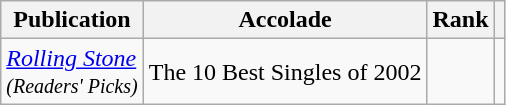<table class="wikitable">
<tr>
<th>Publication</th>
<th>Accolade</th>
<th>Rank</th>
<th class="unsortable"></th>
</tr>
<tr>
<td><em><a href='#'>Rolling Stone</a><br><small>(Readers' Picks)</small><br></em></td>
<td>The 10 Best Singles of 2002</td>
<td></td>
<td></td>
</tr>
</table>
